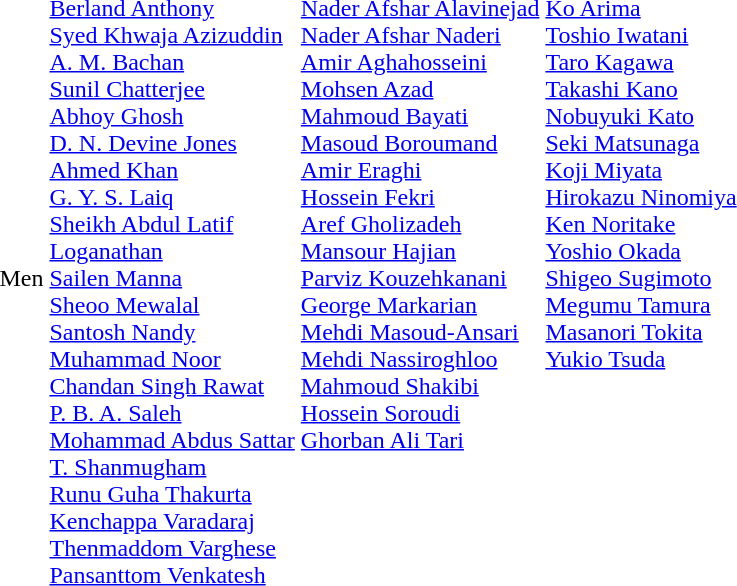<table>
<tr>
<td>Men<br></td>
<td><br><a href='#'>Berland Anthony</a><br><a href='#'>Syed Khwaja Azizuddin</a><br><a href='#'>A. M. Bachan</a><br><a href='#'>Sunil Chatterjee</a><br><a href='#'>Abhoy Ghosh</a><br><a href='#'>D. N. Devine Jones</a><br><a href='#'>Ahmed Khan</a><br><a href='#'>G. Y. S. Laiq</a><br><a href='#'>Sheikh Abdul Latif</a><br><a href='#'>Loganathan</a><br><a href='#'>Sailen Manna</a><br><a href='#'>Sheoo Mewalal</a><br><a href='#'>Santosh Nandy</a><br><a href='#'>Muhammad Noor</a><br><a href='#'>Chandan Singh Rawat</a><br><a href='#'>P. B. A. Saleh</a><br><a href='#'>Mohammad Abdus Sattar</a><br><a href='#'>T. Shanmugham</a><br><a href='#'>Runu Guha Thakurta</a><br><a href='#'>Kenchappa Varadaraj</a><br><a href='#'>Thenmaddom Varghese</a><br><a href='#'>Pansanttom Venkatesh</a></td>
<td valign=top><br><a href='#'>Nader Afshar Alavinejad</a><br><a href='#'>Nader Afshar Naderi</a><br><a href='#'>Amir Aghahosseini</a><br><a href='#'>Mohsen Azad</a><br><a href='#'>Mahmoud Bayati</a><br><a href='#'>Masoud Boroumand</a><br><a href='#'>Amir Eraghi</a><br><a href='#'>Hossein Fekri</a><br><a href='#'>Aref Gholizadeh</a><br><a href='#'>Mansour Hajian</a><br><a href='#'>Parviz Kouzehkanani</a><br><a href='#'>George Markarian</a><br><a href='#'>Mehdi Masoud-Ansari</a><br><a href='#'>Mehdi Nassiroghloo</a><br><a href='#'>Mahmoud Shakibi</a><br><a href='#'>Hossein Soroudi</a><br><a href='#'>Ghorban Ali Tari</a></td>
<td valign=top><br><a href='#'>Ko Arima</a><br><a href='#'>Toshio Iwatani</a><br><a href='#'>Taro Kagawa</a><br><a href='#'>Takashi Kano</a><br><a href='#'>Nobuyuki Kato</a><br><a href='#'>Seki Matsunaga</a><br><a href='#'>Koji Miyata</a><br><a href='#'>Hirokazu Ninomiya</a><br><a href='#'>Ken Noritake</a><br><a href='#'>Yoshio Okada</a><br><a href='#'>Shigeo Sugimoto</a><br><a href='#'>Megumu Tamura</a><br><a href='#'>Masanori Tokita</a><br><a href='#'>Yukio Tsuda</a></td>
</tr>
</table>
